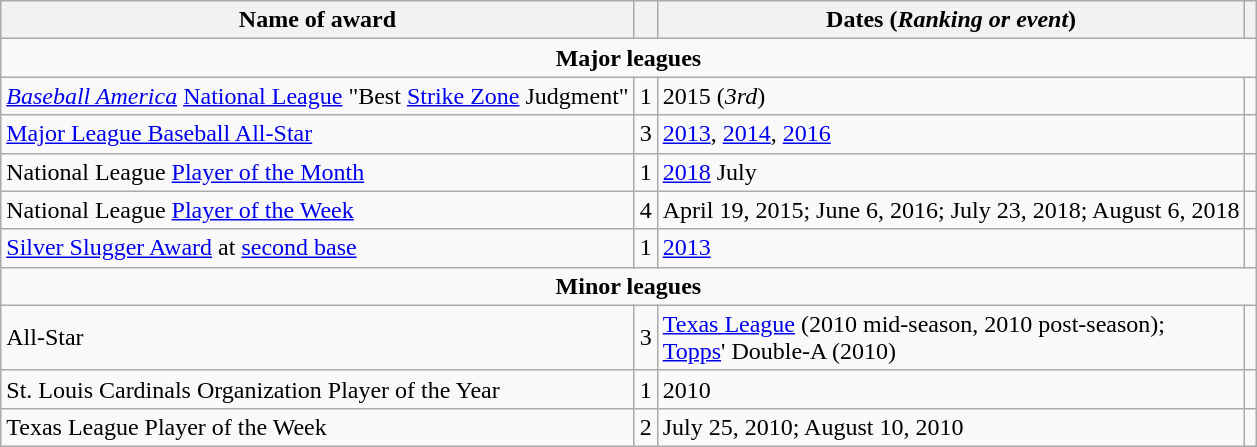<table class="wikitable">
<tr>
<th>Name of award</th>
<th></th>
<th>Dates (<em>Ranking or event</em>)</th>
<th></th>
</tr>
<tr>
<td colspan="4" style="text-align: center;"><strong>Major leagues</strong></td>
</tr>
<tr>
<td><em><a href='#'>Baseball America</a></em> <a href='#'>National League</a> "Best <a href='#'>Strike Zone</a> Judgment"</td>
<td style="text-align:center;">1</td>
<td>2015 (<em>3rd</em>)</td>
<td></td>
</tr>
<tr>
<td><a href='#'>Major League Baseball All-Star</a></td>
<td style="text-align:center;">3</td>
<td><a href='#'>2013</a>, <a href='#'>2014</a>, <a href='#'>2016</a></td>
<td></td>
</tr>
<tr>
<td>National League <a href='#'>Player of the Month</a></td>
<td style="text-align:center;">1</td>
<td><a href='#'>2018</a> July</td>
<td></td>
</tr>
<tr>
<td>National League <a href='#'>Player of the Week</a></td>
<td style="text-align:center;">4</td>
<td>April 19, 2015; June 6, 2016; July 23, 2018; August 6, 2018</td>
<td></td>
</tr>
<tr>
<td><a href='#'>Silver Slugger Award</a> at <a href='#'>second base</a></td>
<td style="text-align:center;">1</td>
<td><a href='#'>2013</a></td>
<td></td>
</tr>
<tr>
<td colspan="4" style="text-align: center;"><strong>Minor leagues</strong></td>
</tr>
<tr>
<td>All-Star</td>
<td style="text-align:center;">3</td>
<td><a href='#'>Texas League</a> (2010 mid-season, 2010 post-season);<br> <a href='#'>Topps</a>' Double-A (2010)</td>
<td></td>
</tr>
<tr>
<td>St. Louis Cardinals Organization Player of the Year</td>
<td style="text-align:center;">1</td>
<td>2010</td>
<td></td>
</tr>
<tr>
<td>Texas League Player of the Week</td>
<td style="text-align:center;">2</td>
<td>July 25, 2010; August 10, 2010</td>
<td></td>
</tr>
</table>
